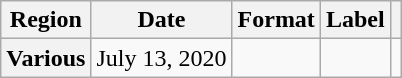<table class="wikitable plainrowheaders">
<tr>
<th scope="col">Region</th>
<th scope="col">Date</th>
<th scope="col">Format</th>
<th scope="col">Label</th>
<th scope="col"></th>
</tr>
<tr>
<th scope="row">Various</th>
<td>July 13, 2020</td>
<td></td>
<td></td>
<td style="text-align:center"></td>
</tr>
</table>
